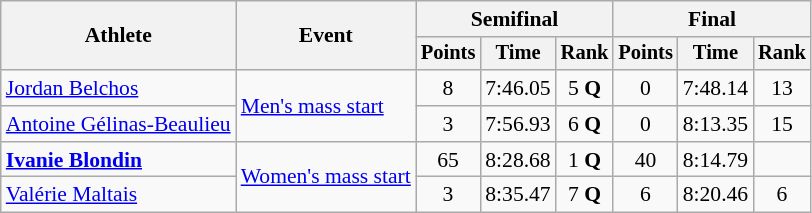<table class=wikitable style=font-size:90%;text-align:center>
<tr>
<th rowspan=2>Athlete</th>
<th rowspan=2>Event</th>
<th colspan=3>Semifinal</th>
<th colspan=3>Final</th>
</tr>
<tr style=font-size:95%>
<th>Points</th>
<th>Time</th>
<th>Rank</th>
<th>Points</th>
<th>Time</th>
<th>Rank</th>
</tr>
<tr>
<td align=left><a href='#'>Jordan Belchos</a></td>
<td align=left rowspan=2><a href='#'>Men's mass start</a></td>
<td>8</td>
<td>7:46.05</td>
<td>5 <strong>Q</strong></td>
<td>0</td>
<td>7:48.14</td>
<td>13</td>
</tr>
<tr>
<td align=left><a href='#'>Antoine Gélinas-Beaulieu</a></td>
<td>3</td>
<td>7:56.93</td>
<td>6 <strong>Q</strong></td>
<td>0</td>
<td>8:13.35</td>
<td>15</td>
</tr>
<tr>
<td align=left><strong><a href='#'>Ivanie Blondin</a></strong></td>
<td align=left rowspan=2><a href='#'>Women's mass start</a></td>
<td>65</td>
<td>8:28.68</td>
<td>1 <strong>Q</strong></td>
<td>40</td>
<td>8:14.79</td>
<td></td>
</tr>
<tr>
<td align=left><a href='#'>Valérie Maltais</a></td>
<td>3</td>
<td>8:35.47</td>
<td>7 <strong>Q</strong></td>
<td>6</td>
<td>8:20.46</td>
<td>6</td>
</tr>
</table>
